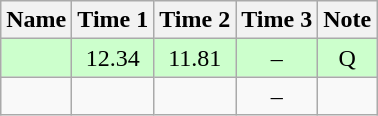<table class="wikitable sortable" style="text-align:center;">
<tr>
<th>Name</th>
<th>Time 1</th>
<th>Time 2</th>
<th>Time 3</th>
<th>Note</th>
</tr>
<tr style="background-color:#ccffcc;">
<td style="text-align:left;"></td>
<td>12.34</td>
<td>11.81</td>
<td>–</td>
<td>Q</td>
</tr>
<tr>
<td style="text-align:left;"></td>
<td></td>
<td></td>
<td>–</td>
<td></td>
</tr>
</table>
